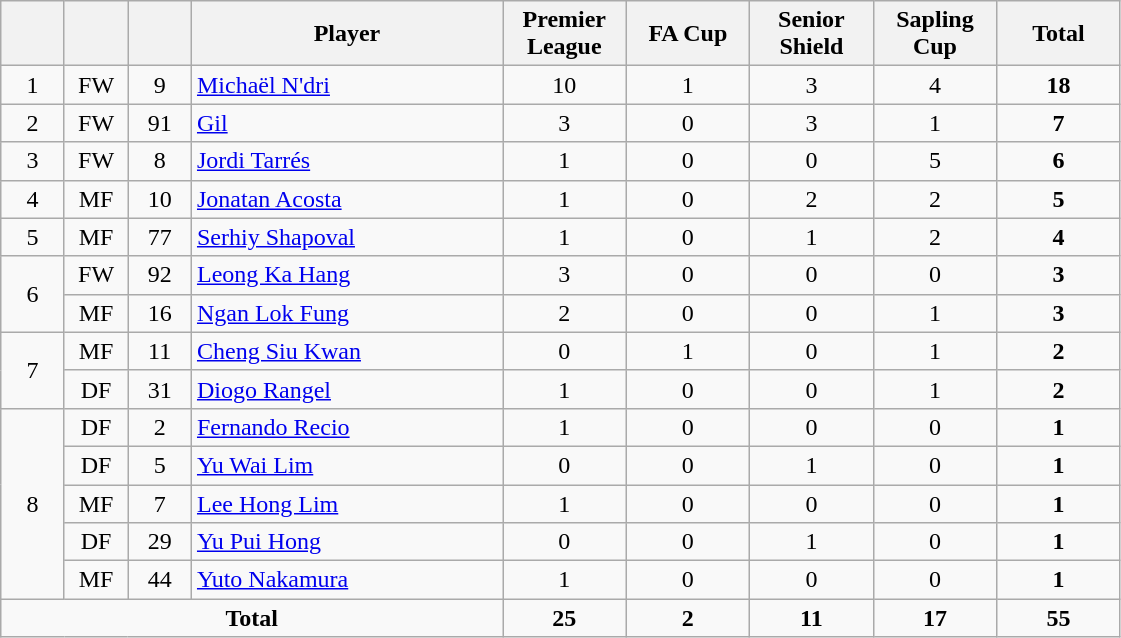<table class="wikitable" style="text-align:center">
<tr>
<th style="width:35px;"></th>
<th style="width:35px;"></th>
<th style="width:35px;"></th>
<th style="width:200px;">Player</th>
<th style="width:75px;">Premier League</th>
<th style="width:75px;">FA Cup</th>
<th style="width:75px;">Senior Shield</th>
<th style="width:75px;">Sapling Cup</th>
<th style="width:75px;"><strong>Total</strong></th>
</tr>
<tr>
<td rowspan="1">1</td>
<td>FW</td>
<td>9</td>
<td align=left> <a href='#'>Michaël N'dri</a></td>
<td>10</td>
<td>1</td>
<td>3</td>
<td>4</td>
<td><strong>18</strong></td>
</tr>
<tr>
<td rowspan="1">2</td>
<td>FW</td>
<td>91</td>
<td align=left> <a href='#'>Gil</a></td>
<td>3</td>
<td>0</td>
<td>3</td>
<td>1</td>
<td><strong>7</strong></td>
</tr>
<tr>
<td rowspan="1">3</td>
<td>FW</td>
<td>8</td>
<td align=left> <a href='#'>Jordi Tarrés</a></td>
<td>1</td>
<td>0</td>
<td>0</td>
<td>5</td>
<td><strong>6</strong></td>
</tr>
<tr>
<td rowspan="1">4</td>
<td>MF</td>
<td>10</td>
<td align=left> <a href='#'>Jonatan Acosta</a></td>
<td>1</td>
<td>0</td>
<td>2</td>
<td>2</td>
<td><strong>5</strong></td>
</tr>
<tr>
<td rowspan="1">5</td>
<td>MF</td>
<td>77</td>
<td align=left> <a href='#'>Serhiy Shapoval</a></td>
<td>1</td>
<td>0</td>
<td>1</td>
<td>2</td>
<td><strong>4</strong></td>
</tr>
<tr>
<td rowspan="2">6</td>
<td>FW</td>
<td>92</td>
<td align=left> <a href='#'>Leong Ka Hang</a></td>
<td>3</td>
<td>0</td>
<td>0</td>
<td>0</td>
<td><strong>3</strong></td>
</tr>
<tr>
<td>MF</td>
<td>16</td>
<td align=left> <a href='#'>Ngan Lok Fung</a></td>
<td>2</td>
<td>0</td>
<td>0</td>
<td>1</td>
<td><strong>3</strong></td>
</tr>
<tr>
<td rowspan="2">7</td>
<td>MF</td>
<td>11</td>
<td align=left> <a href='#'>Cheng Siu Kwan</a></td>
<td>0</td>
<td>1</td>
<td>0</td>
<td>1</td>
<td><strong>2</strong></td>
</tr>
<tr>
<td>DF</td>
<td>31</td>
<td align=left> <a href='#'>Diogo Rangel</a></td>
<td>1</td>
<td>0</td>
<td>0</td>
<td>1</td>
<td><strong>2</strong></td>
</tr>
<tr>
<td rowspan="5">8</td>
<td>DF</td>
<td>2</td>
<td align=left> <a href='#'>Fernando Recio</a></td>
<td>1</td>
<td>0</td>
<td>0</td>
<td>0</td>
<td><strong>1</strong></td>
</tr>
<tr>
<td>DF</td>
<td>5</td>
<td align=left> <a href='#'>Yu Wai Lim</a></td>
<td>0</td>
<td>0</td>
<td>1</td>
<td>0</td>
<td><strong>1</strong></td>
</tr>
<tr>
<td>MF</td>
<td>7</td>
<td align=left> <a href='#'>Lee Hong Lim</a></td>
<td>1</td>
<td>0</td>
<td>0</td>
<td>0</td>
<td><strong>1</strong></td>
</tr>
<tr>
<td>DF</td>
<td>29</td>
<td align=left> <a href='#'>Yu Pui Hong</a></td>
<td>0</td>
<td>0</td>
<td>1</td>
<td>0</td>
<td><strong>1</strong></td>
</tr>
<tr>
<td>MF</td>
<td>44</td>
<td align=left> <a href='#'>Yuto Nakamura</a></td>
<td>1</td>
<td>0</td>
<td>0</td>
<td>0</td>
<td><strong>1</strong></td>
</tr>
<tr>
<td colspan="4"><strong>Total</strong></td>
<td><strong>25</strong></td>
<td><strong>2</strong></td>
<td><strong>11</strong></td>
<td><strong>17</strong></td>
<td><strong>55</strong></td>
</tr>
</table>
